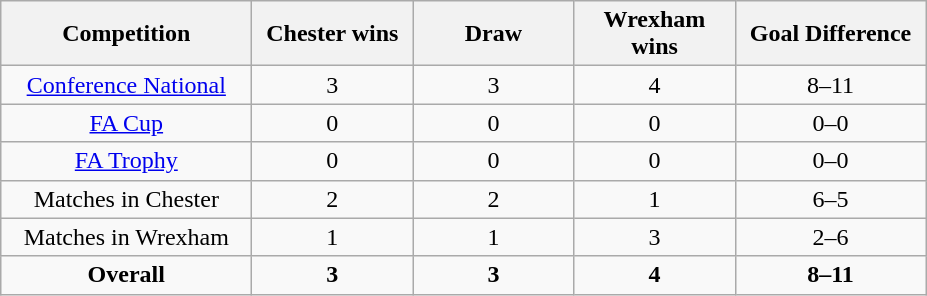<table class="wikitable" style="text-align:center;">
<tr>
<th width=160>Competition</th>
<th width=100>Chester wins</th>
<th width=100>Draw</th>
<th width=100>Wrexham wins</th>
<th width=120>Goal Difference</th>
</tr>
<tr>
<td><a href='#'>Conference National</a></td>
<td>3</td>
<td>3</td>
<td>4</td>
<td>8–11</td>
</tr>
<tr>
<td><a href='#'>FA Cup</a></td>
<td>0</td>
<td>0</td>
<td>0</td>
<td>0–0</td>
</tr>
<tr>
<td><a href='#'>FA Trophy</a></td>
<td>0</td>
<td>0</td>
<td>0</td>
<td>0–0</td>
</tr>
<tr>
<td>Matches in Chester</td>
<td>2</td>
<td>2</td>
<td>1</td>
<td>6–5</td>
</tr>
<tr>
<td>Matches in Wrexham</td>
<td>1</td>
<td>1</td>
<td>3</td>
<td>2–6</td>
</tr>
<tr>
<td><strong>Overall</strong></td>
<td><strong>3</strong></td>
<td><strong>3</strong></td>
<td><strong>4</strong></td>
<td><strong>8–11</strong></td>
</tr>
</table>
